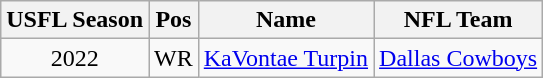<table class="wikitable" style="text-align:center">
<tr>
<th>USFL Season</th>
<th>Pos</th>
<th>Name</th>
<th>NFL Team</th>
</tr>
<tr>
<td>2022</td>
<td>WR</td>
<td><a href='#'>KaVontae Turpin</a></td>
<td><a href='#'>Dallas Cowboys</a></td>
</tr>
</table>
